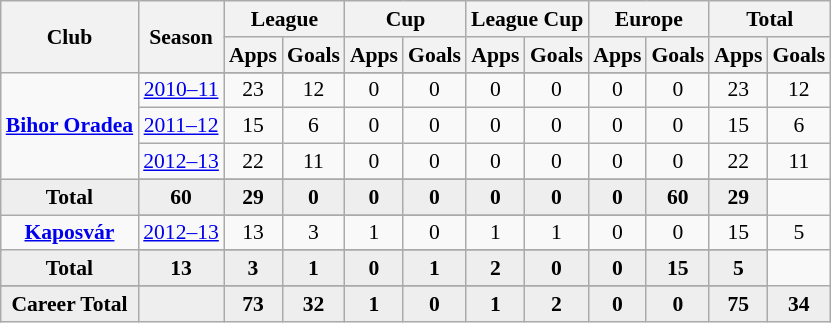<table class="wikitable" style="font-size:90%; text-align: center;">
<tr>
<th rowspan="2">Club</th>
<th rowspan="2">Season</th>
<th colspan="2">League</th>
<th colspan="2">Cup</th>
<th colspan="2">League Cup</th>
<th colspan="2">Europe</th>
<th colspan="2">Total</th>
</tr>
<tr>
<th>Apps</th>
<th>Goals</th>
<th>Apps</th>
<th>Goals</th>
<th>Apps</th>
<th>Goals</th>
<th>Apps</th>
<th>Goals</th>
<th>Apps</th>
<th>Goals</th>
</tr>
<tr ||-||-||-|->
<td rowspan="5" valign="center"><strong><a href='#'>Bihor Oradea</a></strong></td>
</tr>
<tr>
<td><a href='#'>2010–11</a></td>
<td>23</td>
<td>12</td>
<td>0</td>
<td>0</td>
<td>0</td>
<td>0</td>
<td>0</td>
<td>0</td>
<td>23</td>
<td>12</td>
</tr>
<tr>
<td><a href='#'>2011–12</a></td>
<td>15</td>
<td>6</td>
<td>0</td>
<td>0</td>
<td>0</td>
<td>0</td>
<td>0</td>
<td>0</td>
<td>15</td>
<td>6</td>
</tr>
<tr>
<td><a href='#'>2012–13</a></td>
<td>22</td>
<td>11</td>
<td>0</td>
<td>0</td>
<td>0</td>
<td>0</td>
<td>0</td>
<td>0</td>
<td>22</td>
<td>11</td>
</tr>
<tr>
</tr>
<tr style="font-weight:bold; background-color:#eeeeee;">
<td>Total</td>
<td>60</td>
<td>29</td>
<td>0</td>
<td>0</td>
<td>0</td>
<td>0</td>
<td>0</td>
<td>0</td>
<td>60</td>
<td>29</td>
</tr>
<tr>
<td rowspan="3" valign="center"><strong><a href='#'>Kaposvár</a></strong></td>
</tr>
<tr>
<td><a href='#'>2012–13</a></td>
<td>13</td>
<td>3</td>
<td>1</td>
<td>0</td>
<td>1</td>
<td>1</td>
<td>0</td>
<td>0</td>
<td>15</td>
<td>5</td>
</tr>
<tr>
</tr>
<tr style="font-weight:bold; background-color:#eeeeee;">
<td>Total</td>
<td>13</td>
<td>3</td>
<td>1</td>
<td>0</td>
<td>1</td>
<td>2</td>
<td>0</td>
<td>0</td>
<td>15</td>
<td>5</td>
</tr>
<tr>
</tr>
<tr style="font-weight:bold; background-color:#eeeeee;">
<td rowspan="2" valign="top"><strong>Career Total</strong></td>
<td></td>
<td><strong>73</strong></td>
<td><strong>32</strong></td>
<td><strong>1</strong></td>
<td><strong>0</strong></td>
<td><strong>1</strong></td>
<td><strong>2</strong></td>
<td><strong>0</strong></td>
<td><strong>0</strong></td>
<td><strong>75</strong></td>
<td><strong>34</strong></td>
</tr>
</table>
